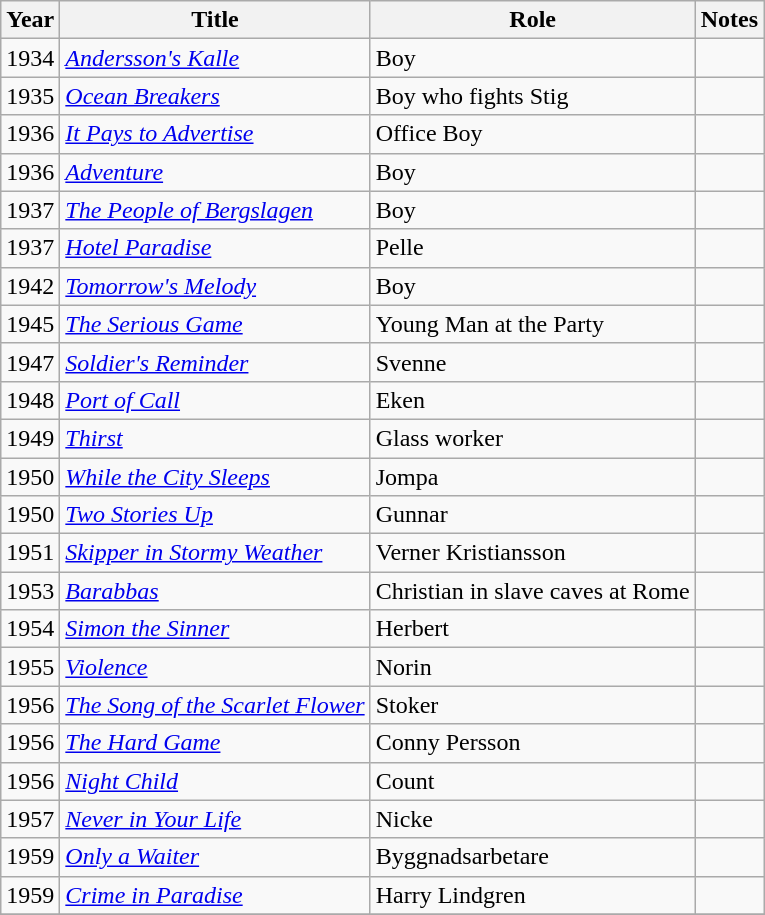<table class="wikitable sortable">
<tr>
<th>Year</th>
<th>Title</th>
<th>Role</th>
<th class = "unsortable">Notes</th>
</tr>
<tr>
<td>1934</td>
<td><em><a href='#'>Andersson's Kalle</a></em></td>
<td>Boy</td>
<td></td>
</tr>
<tr>
<td>1935</td>
<td><em><a href='#'>Ocean Breakers</a></em></td>
<td>Boy who fights Stig</td>
<td></td>
</tr>
<tr>
<td>1936</td>
<td><em><a href='#'>It Pays to Advertise</a></em></td>
<td>Office Boy</td>
<td></td>
</tr>
<tr>
<td>1936</td>
<td><em><a href='#'>Adventure</a></em></td>
<td>Boy</td>
<td></td>
</tr>
<tr>
<td>1937</td>
<td><em><a href='#'>The People of Bergslagen</a></em></td>
<td>Boy</td>
<td></td>
</tr>
<tr>
<td>1937</td>
<td><em><a href='#'>Hotel Paradise</a></em></td>
<td>Pelle</td>
<td></td>
</tr>
<tr>
<td>1942</td>
<td><em><a href='#'>Tomorrow's Melody</a></em></td>
<td>Boy</td>
<td></td>
</tr>
<tr>
<td>1945</td>
<td><em><a href='#'>The Serious Game</a></em></td>
<td>Young Man at the Party</td>
<td></td>
</tr>
<tr>
<td>1947</td>
<td><em><a href='#'>Soldier's Reminder</a></em></td>
<td>Svenne</td>
<td></td>
</tr>
<tr>
<td>1948</td>
<td><em><a href='#'>Port of Call</a></em></td>
<td>Eken</td>
<td></td>
</tr>
<tr>
<td>1949</td>
<td><em><a href='#'>Thirst</a></em></td>
<td>Glass worker</td>
<td></td>
</tr>
<tr>
<td>1950</td>
<td><em><a href='#'>While the City Sleeps</a></em></td>
<td>Jompa</td>
<td></td>
</tr>
<tr>
<td>1950</td>
<td><em><a href='#'>Two Stories Up</a></em></td>
<td>Gunnar</td>
<td></td>
</tr>
<tr>
<td>1951</td>
<td><em><a href='#'>Skipper in Stormy Weather</a></em></td>
<td>Verner Kristiansson</td>
<td></td>
</tr>
<tr>
<td>1953</td>
<td><em><a href='#'>Barabbas</a></em></td>
<td>Christian in slave caves at Rome</td>
<td></td>
</tr>
<tr>
<td>1954</td>
<td><em><a href='#'>Simon the Sinner</a></em></td>
<td>Herbert</td>
</tr>
<tr>
<td>1955</td>
<td><em><a href='#'>Violence</a></em></td>
<td>Norin</td>
<td></td>
</tr>
<tr>
<td>1956</td>
<td><em><a href='#'>The Song of the Scarlet Flower</a></em></td>
<td>Stoker</td>
<td></td>
</tr>
<tr>
<td>1956</td>
<td><em><a href='#'>The Hard Game</a></em></td>
<td>Conny Persson</td>
<td></td>
</tr>
<tr>
<td>1956</td>
<td><em><a href='#'>Night Child</a></em></td>
<td>Count</td>
<td></td>
</tr>
<tr>
<td>1957</td>
<td><em><a href='#'>Never in Your Life</a></em></td>
<td>Nicke</td>
<td></td>
</tr>
<tr>
<td>1959</td>
<td><em><a href='#'>Only a Waiter</a></em></td>
<td>Byggnadsarbetare</td>
</tr>
<tr>
<td>1959</td>
<td><em><a href='#'>Crime in Paradise</a></em></td>
<td>Harry Lindgren</td>
<td></td>
</tr>
<tr>
</tr>
</table>
